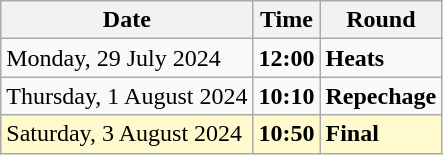<table class="wikitable">
<tr>
<th>Date</th>
<th>Time</th>
<th>Round</th>
</tr>
<tr>
<td>Monday, 29 July 2024</td>
<td><strong>12:00</strong></td>
<td><strong>Heats</strong></td>
</tr>
<tr>
<td>Thursday, 1 August 2024</td>
<td><strong>10:10</strong></td>
<td><strong>Repechage</strong></td>
</tr>
<tr style=background:lemonchiffon>
<td>Saturday, 3 August 2024</td>
<td><strong>10:50</strong></td>
<td><strong>Final</strong></td>
</tr>
</table>
